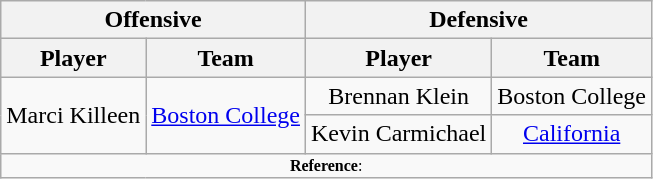<table class="wikitable" style="text-align: center;">
<tr>
<th colspan="2">Offensive</th>
<th colspan="2">Defensive</th>
</tr>
<tr>
<th>Player</th>
<th>Team</th>
<th>Player</th>
<th>Team</th>
</tr>
<tr>
<td rowspan=2>Marci Killeen</td>
<td rowspan=2><a href='#'>Boston College</a></td>
<td>Brennan Klein</td>
<td>Boston College</td>
</tr>
<tr>
<td>Kevin Carmichael</td>
<td><a href='#'>California</a></td>
</tr>
<tr>
<td colspan="4"  style="font-size:8pt; text-align:center;"><strong>Reference</strong>:</td>
</tr>
</table>
